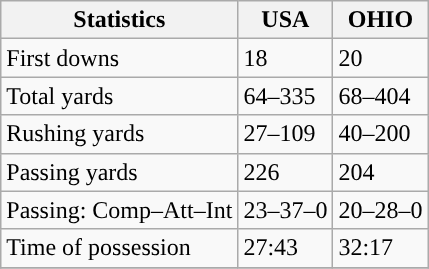<table class="wikitable" style="float: left;">
<tr>
<th>Statistics</th>
<th>USA</th>
<th>OHIO</th>
</tr>
<tr>
<td>First downs</td>
<td>18</td>
<td>20</td>
</tr>
<tr>
<td>Total yards</td>
<td>64–335</td>
<td>68–404</td>
</tr>
<tr>
<td>Rushing yards</td>
<td>27–109</td>
<td>40–200</td>
</tr>
<tr>
<td>Passing yards</td>
<td>226</td>
<td>204</td>
</tr>
<tr>
<td>Passing: Comp–Att–Int</td>
<td>23–37–0</td>
<td>20–28–0</td>
</tr>
<tr>
<td>Time of possession</td>
<td>27:43</td>
<td>32:17</td>
</tr>
<tr>
</tr>
</table>
